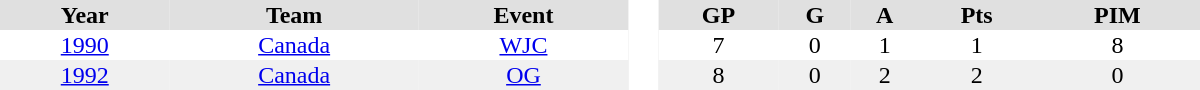<table border="0" cellpadding="1" cellspacing="0" style="text-align:center; width:50em">
<tr align="center" bgcolor="#e0e0e0">
<th>Year</th>
<th>Team</th>
<th>Event</th>
<th rowspan="99" bgcolor="#ffffff"> </th>
<th>GP</th>
<th>G</th>
<th>A</th>
<th>Pts</th>
<th>PIM</th>
</tr>
<tr>
<td><a href='#'>1990</a></td>
<td><a href='#'>Canada</a></td>
<td><a href='#'>WJC</a></td>
<td>7</td>
<td>0</td>
<td>1</td>
<td>1</td>
<td>8</td>
</tr>
<tr bgcolor="#f0f0f0">
<td><a href='#'>1992</a></td>
<td><a href='#'>Canada</a></td>
<td><a href='#'>OG</a></td>
<td>8</td>
<td>0</td>
<td>2</td>
<td>2</td>
<td>0</td>
</tr>
</table>
